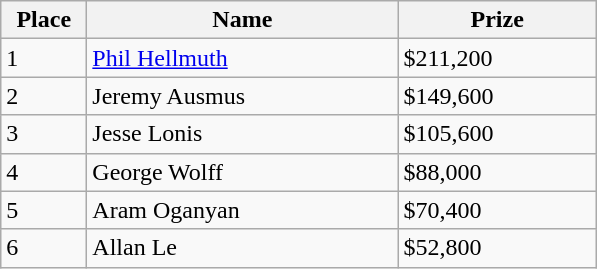<table class="wikitable">
<tr>
<th width="50">Place</th>
<th width="200">Name</th>
<th width="125">Prize</th>
</tr>
<tr>
<td>1</td>
<td> <a href='#'>Phil Hellmuth</a></td>
<td>$211,200</td>
</tr>
<tr>
<td>2</td>
<td> Jeremy Ausmus</td>
<td>$149,600</td>
</tr>
<tr>
<td>3</td>
<td> Jesse Lonis</td>
<td>$105,600</td>
</tr>
<tr>
<td>4</td>
<td> George Wolff</td>
<td>$88,000</td>
</tr>
<tr>
<td>5</td>
<td> Aram Oganyan</td>
<td>$70,400</td>
</tr>
<tr>
<td>6</td>
<td> Allan Le</td>
<td>$52,800</td>
</tr>
</table>
